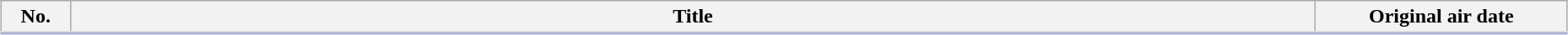<table class="wikitable" style="width:98%; margin:auto;">
<tr style="border-bottom: 3px solid #CCF;">
<th style="width:3em;">No.</th>
<th>Title</th>
<th style="width:12em;">Original air date</th>
</tr>
<tr>
</tr>
</table>
